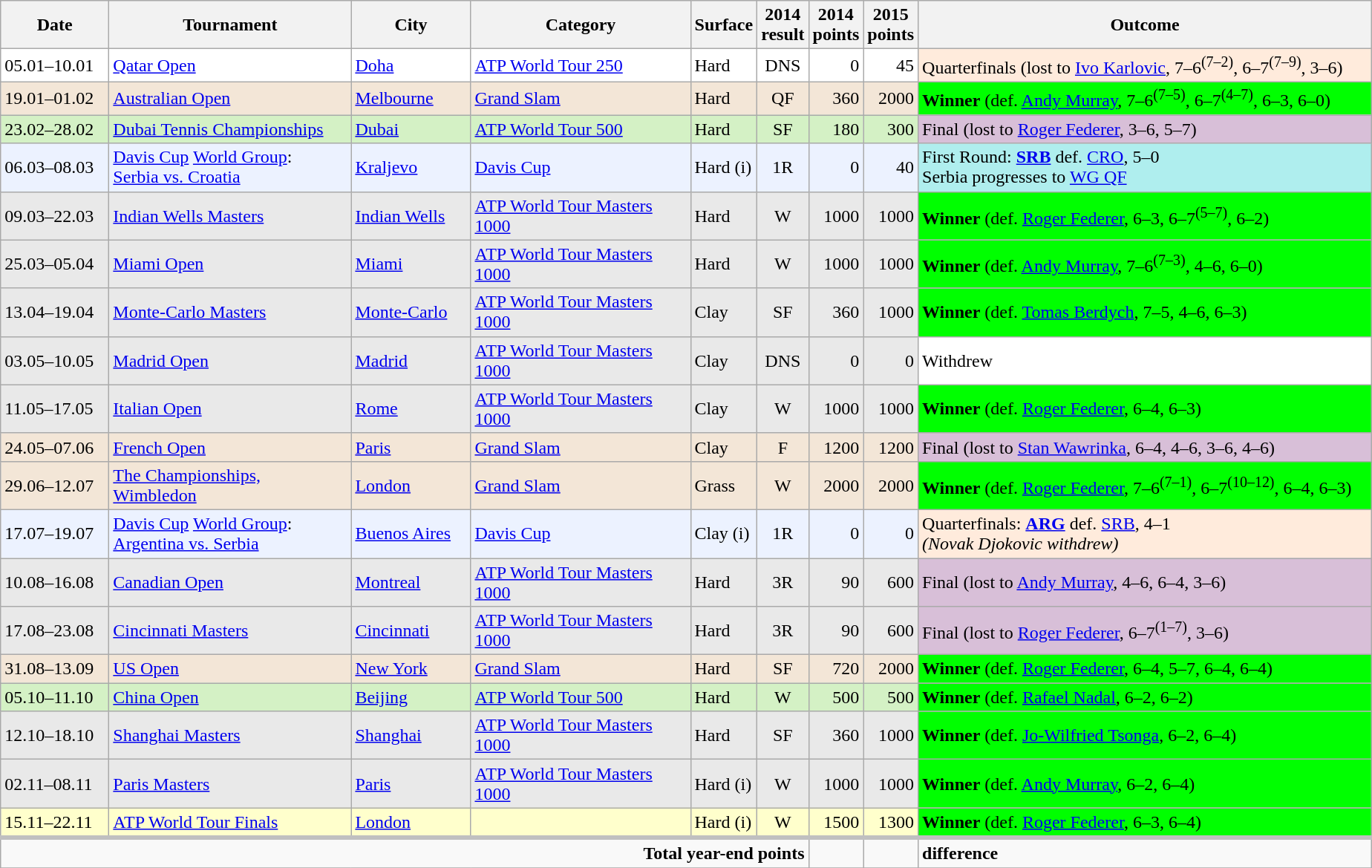<table class="wikitable" style="text-align:left">
<tr>
<th width=90>Date</th>
<th width=210>Tournament</th>
<th width=100>City</th>
<th width=190>Category</th>
<th width=40>Surface</th>
<th width=35>2014 result</th>
<th width=35>2014 points</th>
<th width=35>2015 points</th>
<th width=400>Outcome</th>
</tr>
<tr style="background:white;">
<td>05.01–10.01</td>
<td><a href='#'>Qatar Open</a></td>
<td><a href='#'>Doha</a></td>
<td><a href='#'>ATP World Tour 250</a></td>
<td>Hard</td>
<td align=center>DNS</td>
<td align=right>0</td>
<td align=right>45</td>
<td style="background:#ffebdc;">Quarterfinals (lost  to <a href='#'>Ivo Karlovic</a>, 7–6<sup>(7–2)</sup>, 6–7<sup>(7–9)</sup>, 3–6)</td>
</tr>
<tr style="background:#f3e6d7;">
<td>19.01–01.02</td>
<td><a href='#'>Australian Open</a></td>
<td><a href='#'>Melbourne</a></td>
<td><a href='#'>Grand Slam</a></td>
<td>Hard</td>
<td align=center>QF</td>
<td align=right>360</td>
<td align=right>2000</td>
<td style="background:lime;"><strong>Winner</strong> (def. <a href='#'>Andy Murray</a>, 7–6<sup>(7–5)</sup>, 6–7<sup>(4–7)</sup>, 6–3, 6–0)</td>
</tr>
<tr style="background:#d4f1c5;">
<td>23.02–28.02</td>
<td><a href='#'>Dubai Tennis Championships</a></td>
<td><a href='#'>Dubai</a></td>
<td><a href='#'>ATP World Tour 500</a></td>
<td>Hard</td>
<td align=center>SF</td>
<td align=right>180</td>
<td align=right>300</td>
<td style="background:thistle;">Final (lost to <a href='#'>Roger Federer</a>, 3–6, 5–7)</td>
</tr>
<tr style="background:#ecf2ff;">
<td>06.03–08.03</td>
<td><a href='#'>Davis Cup</a> <a href='#'>World Group</a>: <br><a href='#'>Serbia vs. Croatia</a></td>
<td><a href='#'>Kraljevo</a></td>
<td><a href='#'>Davis Cup</a></td>
<td>Hard (i)</td>
<td align=center>1R</td>
<td align=right>0</td>
<td align=right>40</td>
<td style="background:#afeeee;">First Round:  <strong><a href='#'>SRB</a></strong> def.  <a href='#'>CRO</a>, 5–0 <br>Serbia progresses to <a href='#'>WG QF</a></td>
</tr>
<tr style="background:#e9e9e9;">
<td>09.03–22.03</td>
<td><a href='#'>Indian Wells Masters</a></td>
<td><a href='#'>Indian Wells</a></td>
<td><a href='#'>ATP World Tour Masters 1000</a></td>
<td>Hard</td>
<td align=center>W</td>
<td align=right>1000</td>
<td align=right>1000</td>
<td style="background:lime;"><strong>Winner</strong> (def. <a href='#'>Roger Federer</a>, 6–3, 6–7<sup>(5–7)</sup>, 6–2)</td>
</tr>
<tr style="background:#e9e9e9;">
<td>25.03–05.04</td>
<td><a href='#'>Miami Open</a></td>
<td><a href='#'>Miami</a></td>
<td><a href='#'>ATP World Tour Masters 1000</a></td>
<td>Hard</td>
<td align=center>W</td>
<td align=right>1000</td>
<td align=right>1000</td>
<td style="background:lime;"><strong>Winner</strong> (def. <a href='#'>Andy Murray</a>, 7–6<sup>(7–3)</sup>, 4–6, 6–0)</td>
</tr>
<tr style="background:#e9e9e9;">
<td>13.04–19.04</td>
<td><a href='#'>Monte-Carlo Masters</a></td>
<td><a href='#'>Monte-Carlo</a></td>
<td><a href='#'>ATP World Tour Masters 1000</a></td>
<td>Clay</td>
<td align=center>SF</td>
<td align=right>360</td>
<td align=right>1000</td>
<td style="background:lime;"><strong>Winner</strong> (def. <a href='#'>Tomas Berdych</a>, 7–5, 4–6, 6–3)</td>
</tr>
<tr style="background:#e9e9e9;">
<td>03.05–10.05</td>
<td><a href='#'>Madrid Open</a></td>
<td><a href='#'>Madrid</a></td>
<td><a href='#'>ATP World Tour Masters 1000</a></td>
<td>Clay</td>
<td align=center>DNS</td>
<td align=right>0</td>
<td align=right>0</td>
<td style="background:white;" align=left>Withdrew</td>
</tr>
<tr style="background:#e9e9e9;">
<td>11.05–17.05</td>
<td><a href='#'>Italian Open</a></td>
<td><a href='#'>Rome</a></td>
<td><a href='#'>ATP World Tour Masters 1000</a></td>
<td>Clay</td>
<td align=center>W</td>
<td align=right>1000</td>
<td align=right>1000</td>
<td style="background:lime;"><strong>Winner</strong> (def. <a href='#'>Roger Federer</a>, 6–4, 6–3)</td>
</tr>
<tr style="background:#f3e6d7;">
<td>24.05–07.06</td>
<td><a href='#'>French Open</a></td>
<td><a href='#'>Paris</a></td>
<td><a href='#'>Grand Slam</a></td>
<td>Clay</td>
<td align=center>F</td>
<td align=right>1200</td>
<td align=right>1200</td>
<td style="background:thistle;">Final (lost to <a href='#'>Stan Wawrinka</a>, 6–4, 4–6, 3–6, 4–6)</td>
</tr>
<tr style="background:#f3e6d7;">
<td>29.06–12.07</td>
<td><a href='#'>The Championships, Wimbledon</a></td>
<td><a href='#'>London</a></td>
<td><a href='#'>Grand Slam</a></td>
<td>Grass</td>
<td align=center>W</td>
<td align=right>2000</td>
<td align=right>2000</td>
<td style="background:lime;"><strong>Winner</strong> (def. <a href='#'>Roger Federer</a>, 7–6<sup>(7–1)</sup>, 6–7<sup>(10–12)</sup>, 6–4, 6–3)</td>
</tr>
<tr style="background:#ecf2ff;">
<td>17.07–19.07</td>
<td><a href='#'>Davis Cup</a> <a href='#'>World Group</a>: <br><a href='#'>Argentina vs. Serbia</a></td>
<td><a href='#'>Buenos Aires</a></td>
<td><a href='#'>Davis Cup</a></td>
<td>Clay (i)</td>
<td align=center>1R</td>
<td align=right>0</td>
<td align=right>0</td>
<td style="background:#ffebdc;">Quarterfinals:  <strong><a href='#'>ARG</a></strong> def.  <a href='#'>SRB</a>, 4–1 <br><em>(Novak Djokovic withdrew)</em></td>
</tr>
<tr style="background:#e9e9e9;">
<td>10.08–16.08</td>
<td><a href='#'>Canadian Open</a></td>
<td><a href='#'>Montreal</a></td>
<td><a href='#'>ATP World Tour Masters 1000</a></td>
<td>Hard</td>
<td align=center>3R</td>
<td align=right>90</td>
<td align=right>600</td>
<td style="background:thistle;">Final (lost to <a href='#'>Andy Murray</a>, 4–6, 6–4, 3–6)</td>
</tr>
<tr style="background:#e9e9e9;">
<td>17.08–23.08</td>
<td><a href='#'>Cincinnati Masters</a></td>
<td><a href='#'>Cincinnati</a></td>
<td><a href='#'>ATP World Tour Masters 1000</a></td>
<td>Hard</td>
<td align=center>3R</td>
<td align=right>90</td>
<td align=right>600</td>
<td style="background:thistle;">Final (lost to <a href='#'>Roger Federer</a>, 6–7<sup>(1–7)</sup>, 3–6)</td>
</tr>
<tr style="background:#f3e6d7;">
<td>31.08–13.09</td>
<td><a href='#'>US Open</a></td>
<td><a href='#'>New York</a></td>
<td><a href='#'>Grand Slam</a></td>
<td>Hard</td>
<td align=center>SF</td>
<td align=right>720</td>
<td align=right>2000</td>
<td style="background:lime;"><strong>Winner</strong> (def. <a href='#'>Roger Federer</a>, 6–4, 5–7, 6–4, 6–4)</td>
</tr>
<tr style="background:#d4f1c5;">
<td>05.10–11.10</td>
<td><a href='#'>China Open</a></td>
<td><a href='#'>Beijing</a></td>
<td><a href='#'>ATP World Tour 500</a></td>
<td>Hard</td>
<td align=center>W</td>
<td align=right>500</td>
<td align=right>500</td>
<td style="background:lime;"><strong>Winner</strong> (def. <a href='#'>Rafael Nadal</a>, 6–2, 6–2)</td>
</tr>
<tr style="background:#e9e9e9;">
<td>12.10–18.10</td>
<td><a href='#'>Shanghai Masters</a></td>
<td><a href='#'>Shanghai</a></td>
<td><a href='#'>ATP World Tour Masters 1000</a></td>
<td>Hard</td>
<td align=center>SF</td>
<td align=right>360</td>
<td align=right>1000</td>
<td style="background:lime;"><strong>Winner</strong> (def. <a href='#'>Jo-Wilfried Tsonga</a>, 6–2, 6–4)</td>
</tr>
<tr style="background:#e9e9e9;">
<td>02.11–08.11</td>
<td><a href='#'>Paris Masters</a></td>
<td><a href='#'>Paris</a></td>
<td><a href='#'>ATP World Tour Masters 1000</a></td>
<td>Hard (i)</td>
<td align=center>W</td>
<td align=right>1000</td>
<td align=right>1000</td>
<td style="background:lime;"><strong>Winner</strong> (def. <a href='#'>Andy Murray</a>, 6–2, 6–4)</td>
</tr>
<tr style="background:#ffffcc;">
<td>15.11–22.11</td>
<td><a href='#'>ATP World Tour Finals</a></td>
<td><a href='#'>London</a></td>
<td></td>
<td>Hard (i)</td>
<td align=center>W</td>
<td align=right>1500</td>
<td align=right>1300</td>
<td style="background:lime;" align=left><strong>Winner</strong> (def. <a href='#'>Roger Federer</a>, 6–3, 6–4)</td>
</tr>
<tr style="border-top:4px solid silver;">
<td colspan=6 align=right><strong>Total year-end points</strong></td>
<td></td>
<td></td>
<td>  <strong>difference</strong></td>
</tr>
<tr>
</tr>
</table>
